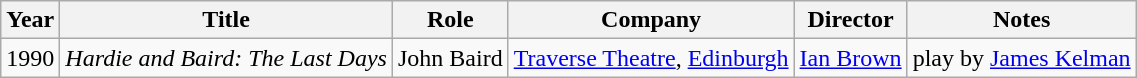<table class="wikitable">
<tr>
<th>Year</th>
<th>Title</th>
<th>Role</th>
<th>Company</th>
<th>Director</th>
<th>Notes</th>
</tr>
<tr>
<td>1990</td>
<td><em>Hardie and Baird: The Last Days</em></td>
<td>John Baird</td>
<td><a href='#'>Traverse Theatre</a>, <a href='#'>Edinburgh</a></td>
<td><a href='#'>Ian Brown</a></td>
<td>play by <a href='#'>James Kelman</a></td>
</tr>
</table>
